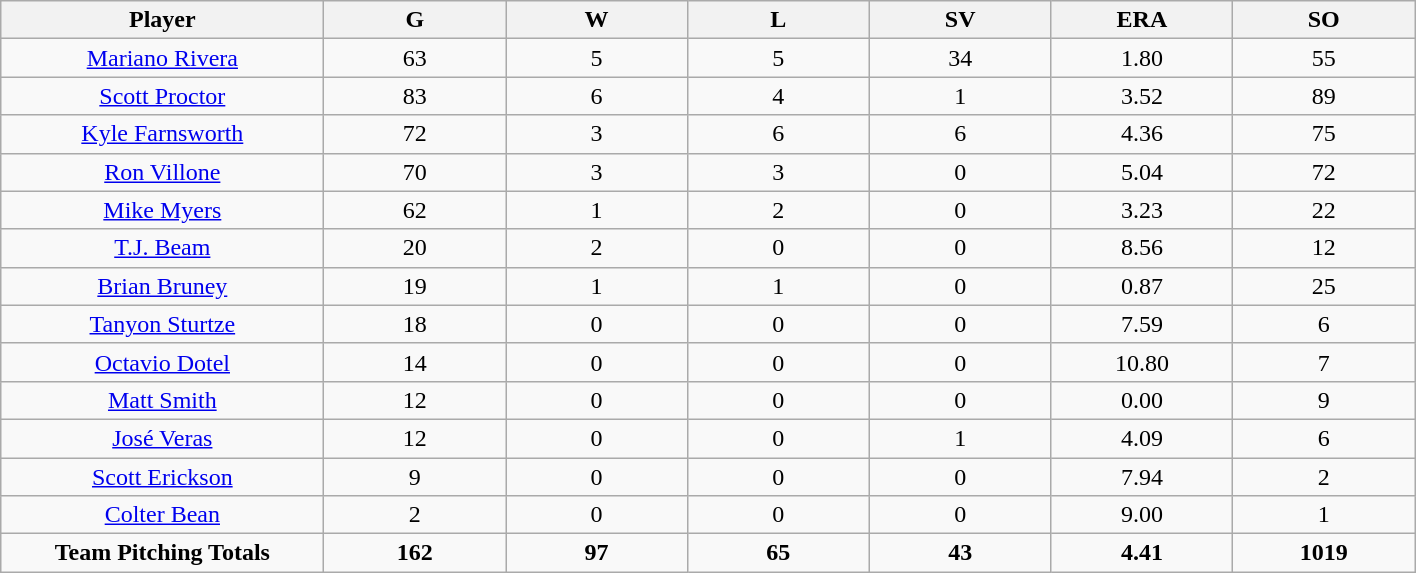<table class="wikitable sortable">
<tr>
<th bgcolor="#DDDDFF" width="16%">Player</th>
<th bgcolor="#DDDDFF" width="9%">G</th>
<th bgcolor="#DDDDFF" width="9%">W</th>
<th bgcolor="#DDDDFF" width="9%">L</th>
<th bgcolor="#DDDDFF" width="9%">SV</th>
<th bgcolor="#DDDDFF" width="9%">ERA</th>
<th bgcolor="#DDDDFF" width="9%">SO</th>
</tr>
<tr align="center">
<td><a href='#'>Mariano Rivera</a></td>
<td>63</td>
<td>5</td>
<td>5</td>
<td>34</td>
<td>1.80</td>
<td>55</td>
</tr>
<tr align=center>
<td><a href='#'>Scott Proctor</a></td>
<td>83</td>
<td>6</td>
<td>4</td>
<td>1</td>
<td>3.52</td>
<td>89</td>
</tr>
<tr align=center>
<td><a href='#'>Kyle Farnsworth</a></td>
<td>72</td>
<td>3</td>
<td>6</td>
<td>6</td>
<td>4.36</td>
<td>75</td>
</tr>
<tr align=center>
<td><a href='#'>Ron Villone</a></td>
<td>70</td>
<td>3</td>
<td>3</td>
<td>0</td>
<td>5.04</td>
<td>72</td>
</tr>
<tr align=center>
<td><a href='#'>Mike Myers</a></td>
<td>62</td>
<td>1</td>
<td>2</td>
<td>0</td>
<td>3.23</td>
<td>22</td>
</tr>
<tr align="center">
<td><a href='#'>T.J. Beam</a></td>
<td>20</td>
<td>2</td>
<td>0</td>
<td>0</td>
<td>8.56</td>
<td>12</td>
</tr>
<tr align=center>
<td><a href='#'>Brian Bruney</a></td>
<td>19</td>
<td>1</td>
<td>1</td>
<td>0</td>
<td>0.87</td>
<td>25</td>
</tr>
<tr align=center>
<td><a href='#'>Tanyon Sturtze</a></td>
<td>18</td>
<td>0</td>
<td>0</td>
<td>0</td>
<td>7.59</td>
<td>6</td>
</tr>
<tr align="center">
<td><a href='#'>Octavio Dotel</a></td>
<td>14</td>
<td>0</td>
<td>0</td>
<td>0</td>
<td>10.80</td>
<td>7</td>
</tr>
<tr align="center">
<td><a href='#'>Matt Smith</a></td>
<td>12</td>
<td>0</td>
<td>0</td>
<td>0</td>
<td>0.00</td>
<td>9</td>
</tr>
<tr align="center">
<td><a href='#'>José Veras</a></td>
<td>12</td>
<td>0</td>
<td>0</td>
<td>1</td>
<td>4.09</td>
<td>6</td>
</tr>
<tr align="center">
<td><a href='#'>Scott Erickson</a></td>
<td>9</td>
<td>0</td>
<td>0</td>
<td>0</td>
<td>7.94</td>
<td>2</td>
</tr>
<tr align=center>
<td><a href='#'>Colter Bean</a></td>
<td>2</td>
<td>0</td>
<td>0</td>
<td>0</td>
<td>9.00</td>
<td>1</td>
</tr>
<tr align=center>
<td><strong>Team Pitching Totals</strong></td>
<td><strong>162</strong></td>
<td><strong>97</strong></td>
<td><strong>65</strong></td>
<td><strong>43</strong></td>
<td><strong>4.41</strong></td>
<td><strong>1019</strong></td>
</tr>
</table>
